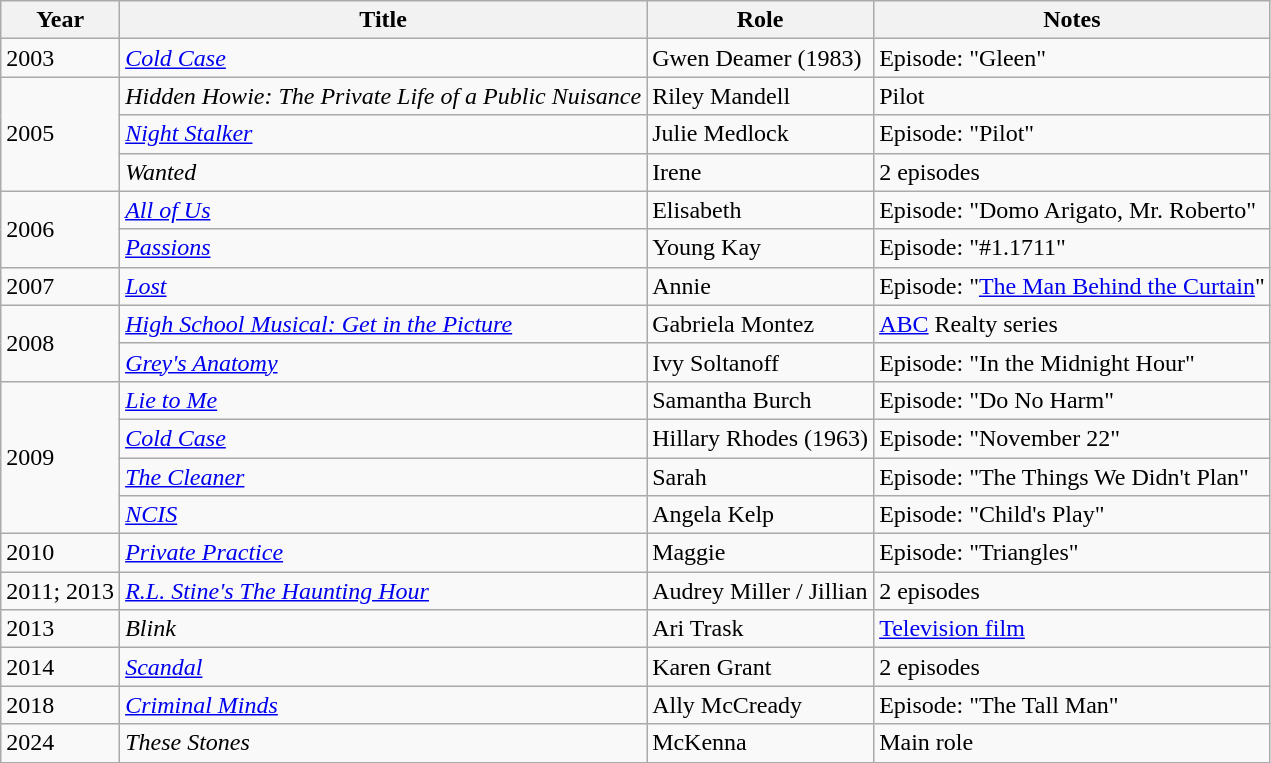<table class="wikitable">
<tr>
<th>Year</th>
<th>Title</th>
<th>Role</th>
<th>Notes</th>
</tr>
<tr>
<td>2003</td>
<td><em><a href='#'>Cold Case</a></em></td>
<td>Gwen Deamer (1983)</td>
<td>Episode: "Gleen"</td>
</tr>
<tr>
<td rowspan="3">2005</td>
<td><em>Hidden Howie: The Private Life of a Public Nuisance</em></td>
<td>Riley Mandell</td>
<td>Pilot</td>
</tr>
<tr>
<td><em><a href='#'>Night Stalker</a></em></td>
<td>Julie Medlock</td>
<td>Episode: "Pilot"</td>
</tr>
<tr>
<td><em>Wanted</em></td>
<td>Irene</td>
<td>2 episodes</td>
</tr>
<tr>
<td rowspan="2">2006</td>
<td><em><a href='#'>All of Us</a></em></td>
<td>Elisabeth</td>
<td>Episode: "Domo Arigato, Mr. Roberto"</td>
</tr>
<tr>
<td><em><a href='#'>Passions</a></em></td>
<td>Young Kay</td>
<td>Episode: "#1.1711"</td>
</tr>
<tr>
<td>2007</td>
<td><em><a href='#'>Lost</a></em></td>
<td>Annie</td>
<td>Episode: "<a href='#'>The Man Behind the Curtain</a>"</td>
</tr>
<tr>
<td rowspan="2">2008</td>
<td><em><a href='#'>High School Musical: Get in the Picture</a></em></td>
<td>Gabriela Montez</td>
<td><a href='#'>ABC</a> Realty series</td>
</tr>
<tr>
<td><em><a href='#'>Grey's Anatomy</a></em></td>
<td>Ivy Soltanoff</td>
<td>Episode: "In the Midnight Hour"</td>
</tr>
<tr>
<td rowspan="4">2009</td>
<td><em><a href='#'>Lie to Me</a></em></td>
<td>Samantha Burch</td>
<td>Episode: "Do No Harm"</td>
</tr>
<tr>
<td><em><a href='#'>Cold Case</a></em></td>
<td>Hillary Rhodes (1963)</td>
<td>Episode: "November 22"</td>
</tr>
<tr>
<td><em><a href='#'>The Cleaner</a></em></td>
<td>Sarah</td>
<td>Episode: "The Things We Didn't Plan"</td>
</tr>
<tr>
<td><em><a href='#'>NCIS</a></em></td>
<td>Angela Kelp</td>
<td>Episode: "Child's Play"</td>
</tr>
<tr>
<td>2010</td>
<td><em><a href='#'>Private Practice</a></em></td>
<td>Maggie</td>
<td>Episode: "Triangles"</td>
</tr>
<tr>
<td>2011; 2013</td>
<td><em><a href='#'>R.L. Stine's The Haunting Hour</a></em></td>
<td>Audrey Miller / Jillian</td>
<td>2 episodes</td>
</tr>
<tr>
<td>2013</td>
<td><em>Blink</em></td>
<td>Ari Trask</td>
<td><a href='#'>Television film</a></td>
</tr>
<tr>
<td>2014</td>
<td><em><a href='#'>Scandal</a></em></td>
<td>Karen Grant</td>
<td>2 episodes</td>
</tr>
<tr>
<td>2018</td>
<td><em><a href='#'>Criminal Minds</a></em></td>
<td>Ally McCready</td>
<td>Episode: "The Tall Man"</td>
</tr>
<tr>
<td>2024</td>
<td><em>These Stones</em></td>
<td>McKenna</td>
<td>Main role</td>
</tr>
</table>
